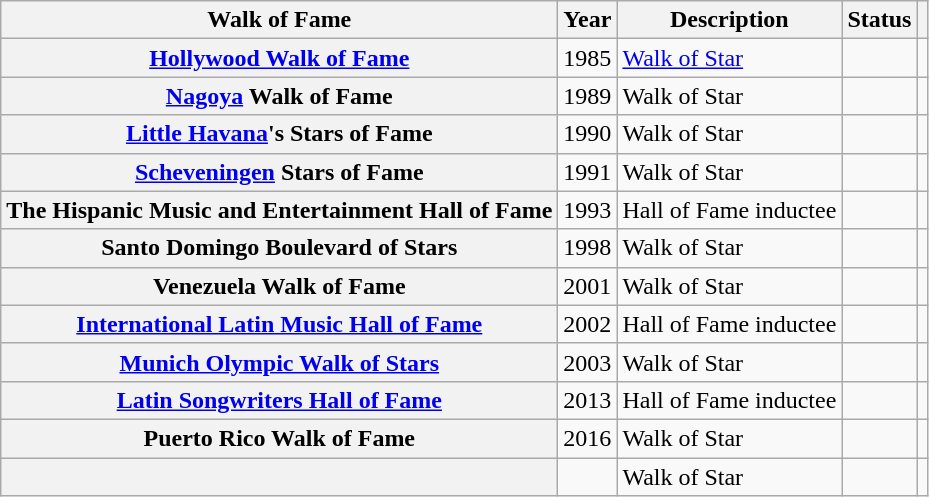<table class="wikitable sortable plainrowheaders">
<tr>
<th scope="col">Walk of Fame</th>
<th scope="col">Year</th>
<th scope="col">Description</th>
<th scope="col">Status</th>
<th scope="col" class="unsortable"></th>
</tr>
<tr>
<th scope="row"><a href='#'>Hollywood Walk of Fame</a></th>
<td>1985</td>
<td><a href='#'>Walk of Star</a></td>
<td></td>
<td style="text-align:center;"></td>
</tr>
<tr>
<th scope="row"><a href='#'>Nagoya</a> Walk of Fame</th>
<td>1989</td>
<td>Walk of Star</td>
<td></td>
<td style="text-align:center;"></td>
</tr>
<tr>
<th scope="row"><a href='#'>Little Havana</a>'s Stars of Fame</th>
<td>1990</td>
<td>Walk of Star</td>
<td></td>
<td style="text-align:center;"></td>
</tr>
<tr>
<th scope="row"><a href='#'>Scheveningen</a> Stars of Fame</th>
<td>1991</td>
<td>Walk of Star</td>
<td></td>
<td style="text-align:center;"></td>
</tr>
<tr>
<th scope="row">The Hispanic Music and Entertainment Hall of Fame</th>
<td>1993</td>
<td>Hall of Fame inductee</td>
<td></td>
<td style="text-align:center;"></td>
</tr>
<tr>
<th scope="row">Santo Domingo Boulevard of Stars </th>
<td>1998</td>
<td>Walk of Star</td>
<td></td>
<td style="text-align:center;"></td>
</tr>
<tr>
<th scope="row">Venezuela Walk of Fame</th>
<td>2001</td>
<td>Walk of Star</td>
<td></td>
<td style="text-align:center;"></td>
</tr>
<tr>
<th scope="row"><a href='#'>International Latin Music Hall of Fame</a></th>
<td>2002</td>
<td>Hall of Fame inductee</td>
<td></td>
<td style="text-align:center;"></td>
</tr>
<tr>
<th scope="row"><a href='#'>Munich Olympic Walk of Stars</a></th>
<td>2003</td>
<td>Walk of Star</td>
<td></td>
<td style="text-align:center;"></td>
</tr>
<tr>
<th scope="row"><a href='#'>Latin Songwriters Hall of Fame</a></th>
<td>2013</td>
<td>Hall of Fame inductee</td>
<td></td>
<td style="text-align:center;"></td>
</tr>
<tr>
<th scope="row">Puerto Rico Walk of Fame</th>
<td>2016</td>
<td>Walk of Star</td>
<td></td>
<td style="text-align:center;"></td>
</tr>
<tr>
<th scope="row"></th>
<td></td>
<td>Walk of Star</td>
<td></td>
<td style="text-align:center;"></td>
</tr>
</table>
